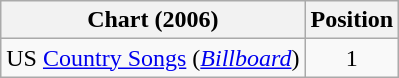<table class="wikitable sortable">
<tr>
<th scope="col">Chart (2006)</th>
<th scope="col">Position</th>
</tr>
<tr>
<td>US <a href='#'>Country Songs</a> (<em><a href='#'>Billboard</a></em>)</td>
<td align="center">1</td>
</tr>
</table>
